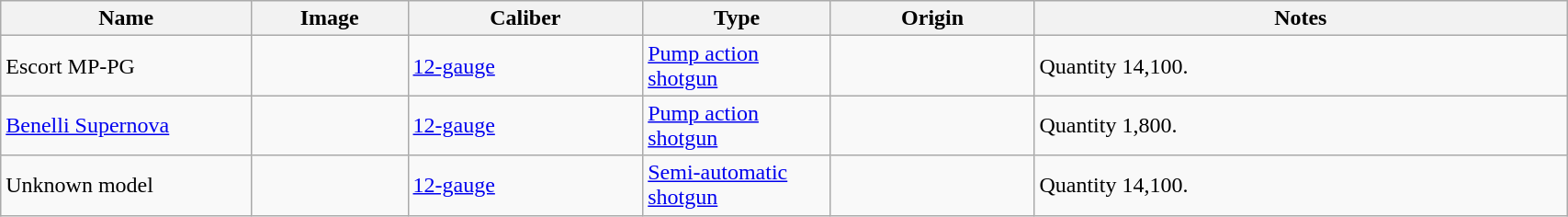<table class="wikitable" style="width:90%;">
<tr>
<th width="16%">Name</th>
<th width="10%">Image</th>
<th width="15%">Caliber</th>
<th width="12%">Type</th>
<th width="13%">Origin</th>
<th width="36%">Notes</th>
</tr>
<tr>
<td>Escort MP-PG</td>
<td></td>
<td><a href='#'>12-gauge</a></td>
<td><a href='#'>Pump action shotgun</a></td>
<td></td>
<td>Quantity 14,100.</td>
</tr>
<tr>
<td><a href='#'>Benelli Supernova</a></td>
<td></td>
<td><a href='#'>12-gauge</a></td>
<td><a href='#'>Pump action shotgun</a></td>
<td></td>
<td>Quantity 1,800.</td>
</tr>
<tr>
<td>Unknown model</td>
<td></td>
<td><a href='#'>12-gauge</a></td>
<td><a href='#'>Semi-automatic shotgun</a></td>
<td></td>
<td>Quantity 14,100.</td>
</tr>
</table>
